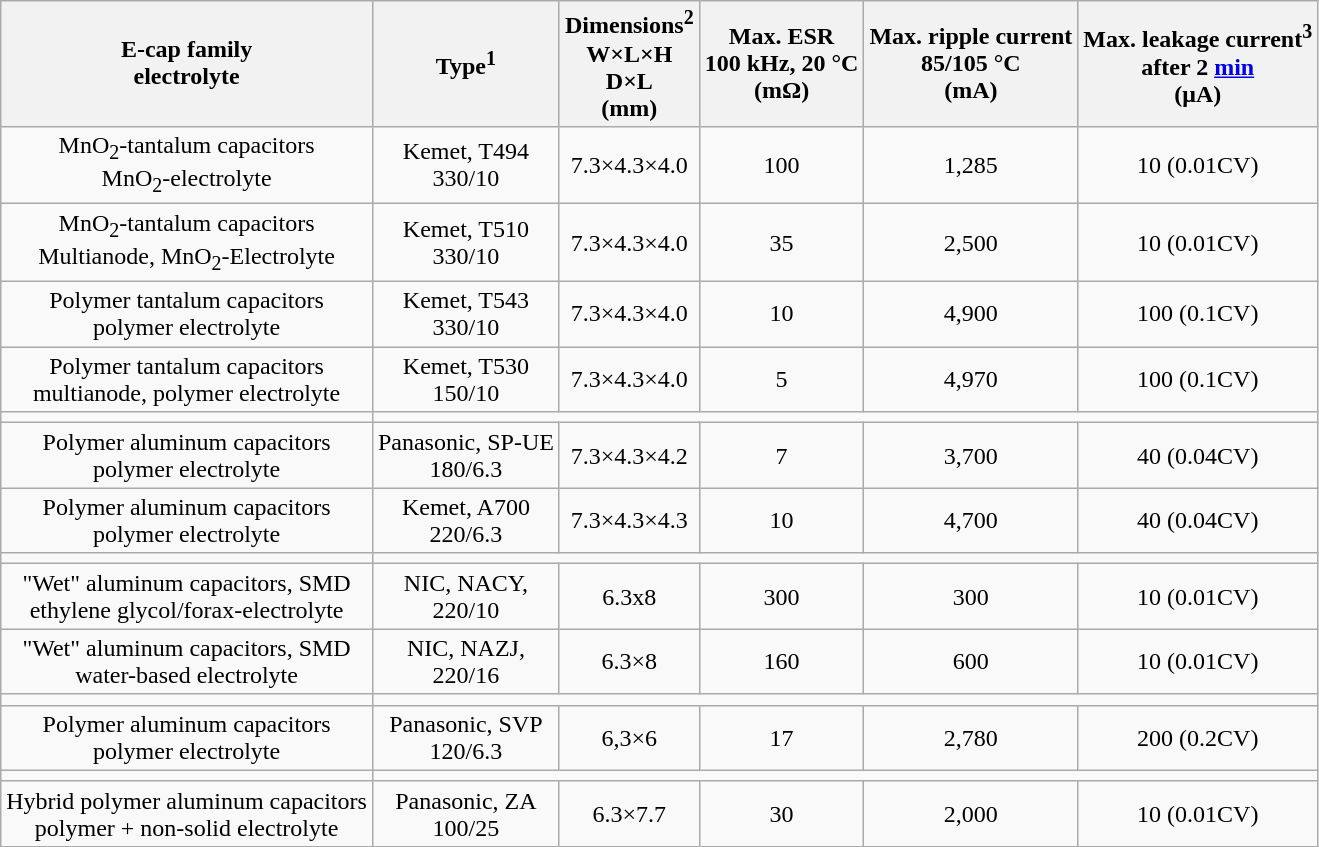<table class="wikitable" style="text-align:center">
<tr>
<th>E-cap family <br> electrolyte</th>
<th>Type<sup>1</sup></th>
<th>Dimensions<sup>2</sup> <br> W×L×H<br>D×L <br>(mm)</th>
<th>Max. ESR<br>100 kHz, 20 °C<br>(mΩ)</th>
<th>Max. ripple current<br> 85/105 °C<br>(mA)</th>
<th>Max. leakage current<sup>3</sup><br>after 2 <a href='#'>min</a><br>(μA)</th>
</tr>
<tr>
<td>MnO<sub>2</sub>-tantalum capacitors <br>MnO<sub>2</sub>-electrolyte</td>
<td>Kemet, T494<br>330/10</td>
<td>7.3×4.3×4.0</td>
<td>100</td>
<td>1,285</td>
<td>10 (0.01CV)</td>
</tr>
<tr>
<td>MnO<sub>2</sub>-tantalum capacitors <br>Multianode, MnO<sub>2</sub>-Electrolyte</td>
<td>Kemet, T510<br>330/10</td>
<td>7.3×4.3×4.0</td>
<td>35</td>
<td>2,500</td>
<td>10 (0.01CV)</td>
</tr>
<tr>
<td>Polymer tantalum capacitors <br>polymer electrolyte</td>
<td>Kemet, T543<br>330/10</td>
<td>7.3×4.3×4.0</td>
<td>10</td>
<td>4,900</td>
<td>100 (0.1CV)</td>
</tr>
<tr>
<td>Polymer tantalum capacitors <br>multianode, polymer electrolyte</td>
<td>Kemet, T530<br>150/10</td>
<td>7.3×4.3×4.0</td>
<td>5</td>
<td>4,970</td>
<td>100 (0.1CV)</td>
</tr>
<tr>
<td></td>
</tr>
<tr>
<td>Polymer aluminum capacitors <br>polymer electrolyte</td>
<td>Panasonic, SP-UE<br> 180/6.3</td>
<td>7.3×4.3×4.2</td>
<td>7</td>
<td>3,700</td>
<td>40 (0.04CV)</td>
</tr>
<tr>
<td>Polymer aluminum capacitors<br>polymer electrolyte</td>
<td>Kemet, A700<br>220/6.3</td>
<td>7.3×4.3×4.3</td>
<td>10</td>
<td>4,700</td>
<td>40 (0.04CV)</td>
</tr>
<tr>
<td></td>
</tr>
<tr>
<td>"Wet" aluminum capacitors, SMD<br>ethylene glycol/forax-electrolyte</td>
<td>NIC, NACY,<br>220/10</td>
<td>6.3x8</td>
<td>300</td>
<td>300</td>
<td>10 (0.01CV)</td>
</tr>
<tr>
<td>"Wet" aluminum capacitors, SMD<br>water-based electrolyte</td>
<td>NIC, NAZJ,<br> 220/16</td>
<td>6.3×8</td>
<td>160</td>
<td>600</td>
<td>10 (0.01CV)</td>
</tr>
<tr>
<td></td>
</tr>
<tr>
<td>Polymer aluminum capacitors <br>polymer electrolyte</td>
<td>Panasonic, SVP<br> 120/6.3</td>
<td>6,3×6</td>
<td>17</td>
<td>2,780</td>
<td>200 (0.2CV)</td>
</tr>
<tr>
<td></td>
</tr>
<tr>
<td>Hybrid polymer aluminum capacitors <br>polymer + non-solid electrolyte</td>
<td>Panasonic, ZA <br>100/25</td>
<td>6.3×7.7</td>
<td>30</td>
<td>2,000</td>
<td>10 (0.01CV)</td>
</tr>
</table>
